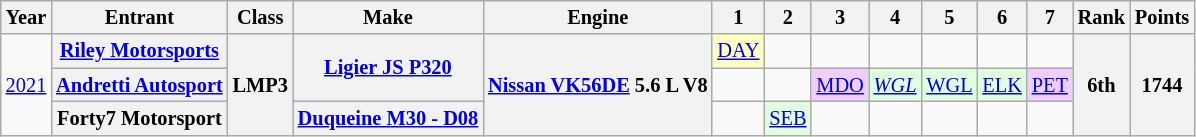<table class="wikitable" style="text-align:center; font-size:85%">
<tr>
<th>Year</th>
<th>Entrant</th>
<th>Class</th>
<th>Make</th>
<th>Engine</th>
<th>1</th>
<th>2</th>
<th>3</th>
<th>4</th>
<th>5</th>
<th>6</th>
<th>7</th>
<th>Rank</th>
<th>Points</th>
</tr>
<tr>
<td rowspan=3><a href='#'>2021</a></td>
<th nowrap><a href='#'>Riley Motorsports</a></th>
<th rowspan=3>LMP3</th>
<th rowspan=2 nowrap><a href='#'>Ligier JS P320</a></th>
<th rowspan=3 nowrap><a href='#'>Nissan VK56DE</a> 5.6 L V8</th>
<td style="background:#FFFFBF;"><a href='#'>DAY</a><br></td>
<td></td>
<td></td>
<td></td>
<td></td>
<td></td>
<td></td>
<th rowspan=3>6th</th>
<th rowspan=3>1744</th>
</tr>
<tr>
<th nowrap><a href='#'>Andretti Autosport</a></th>
<td></td>
<td></td>
<td style="background:#EFCFFF;"><a href='#'>MDO</a><br></td>
<td style="background:#DFFFDF;"><em><a href='#'>WGL</a></em><br></td>
<td style="background:#DFFFDF;"><a href='#'>WGL</a><br></td>
<td style="background:#DFFFDF;"><a href='#'>ELK</a><br></td>
<td style="background:#EFCFFF;"><a href='#'>PET</a><br></td>
</tr>
<tr>
<th nowrap>Forty7 Motorsport</th>
<th nowrap><a href='#'>Duqueine M30 - D08</a></th>
<td></td>
<td style="background:#DFFFDF;"><a href='#'>SEB</a><br></td>
<td></td>
<td></td>
<td></td>
<td></td>
<td></td>
</tr>
</table>
